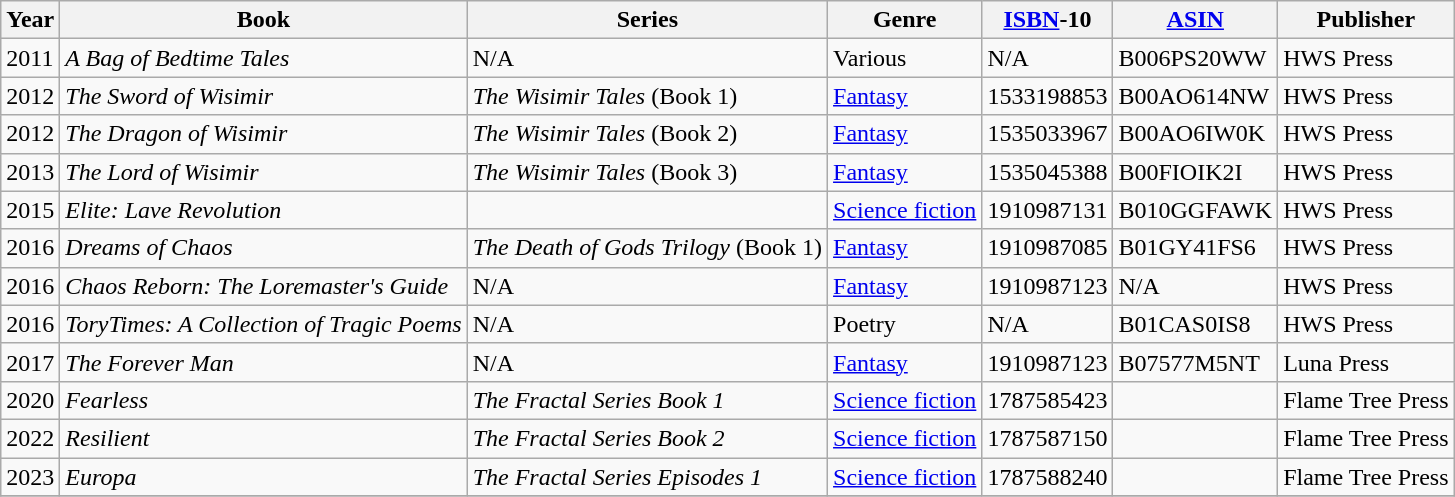<table class="wikitable">
<tr>
<th>Year</th>
<th>Book</th>
<th>Series</th>
<th>Genre</th>
<th><a href='#'>ISBN</a>-10</th>
<th><a href='#'>ASIN</a></th>
<th>Publisher</th>
</tr>
<tr>
<td>2011</td>
<td><em>A Bag of Bedtime Tales</em></td>
<td>N/A</td>
<td>Various</td>
<td>N/A</td>
<td>B006PS20WW</td>
<td>HWS Press</td>
</tr>
<tr>
<td>2012</td>
<td><em>The Sword of Wisimir</em></td>
<td><em>The</em> <em>Wisimir Tales</em> (Book 1)</td>
<td><a href='#'>Fantasy</a></td>
<td>1533198853</td>
<td>B00AO614NW</td>
<td>HWS Press</td>
</tr>
<tr>
<td>2012</td>
<td><em>The Dragon of Wisimir</em></td>
<td><em>The Wisimir Tales</em> (Book 2)</td>
<td><a href='#'>Fantasy</a></td>
<td>1535033967</td>
<td>B00AO6IW0K</td>
<td>HWS Press</td>
</tr>
<tr>
<td>2013</td>
<td><em>The Lord of Wisimir</em></td>
<td><em>The Wisimir Tales</em> (Book 3)</td>
<td><a href='#'>Fantasy</a></td>
<td>1535045388</td>
<td>B00FIOIK2I</td>
<td>HWS Press</td>
</tr>
<tr>
<td>2015</td>
<td><em>Elite: Lave Revolution</em></td>
<td></td>
<td><a href='#'>Science fiction</a></td>
<td>1910987131</td>
<td>B010GGFAWK</td>
<td>HWS Press</td>
</tr>
<tr>
<td>2016</td>
<td><em>Dreams of Chaos</em></td>
<td><em>The Death of Gods Trilogy</em> (Book 1)</td>
<td><a href='#'>Fantasy</a></td>
<td>1910987085</td>
<td>B01GY41FS6</td>
<td>HWS Press</td>
</tr>
<tr>
<td>2016</td>
<td><em>Chaos Reborn: The Loremaster's Guide</em></td>
<td>N/A</td>
<td><a href='#'>Fantasy</a></td>
<td>1910987123</td>
<td>N/A</td>
<td>HWS Press</td>
</tr>
<tr>
<td>2016</td>
<td><em>ToryTimes: A Collection of Tragic Poems</em></td>
<td>N/A</td>
<td>Poetry</td>
<td>N/A</td>
<td>B01CAS0IS8</td>
<td>HWS Press</td>
</tr>
<tr>
<td>2017</td>
<td><em>The Forever Man</em></td>
<td>N/A</td>
<td><a href='#'>Fantasy</a></td>
<td>1910987123</td>
<td>B07577M5NT</td>
<td>Luna Press</td>
</tr>
<tr>
<td>2020</td>
<td><em>Fearless</em></td>
<td><em>The Fractal Series Book 1</em></td>
<td><a href='#'>Science fiction</a></td>
<td>1787585423</td>
<td></td>
<td>Flame Tree Press</td>
</tr>
<tr>
<td>2022</td>
<td><em>Resilient</em></td>
<td><em>The Fractal Series Book 2</em></td>
<td><a href='#'>Science fiction</a></td>
<td>1787587150</td>
<td></td>
<td>Flame Tree Press</td>
</tr>
<tr>
<td>2023</td>
<td><em>Europa</em></td>
<td><em>The Fractal Series Episodes 1</em></td>
<td><a href='#'>Science fiction</a></td>
<td>1787588240</td>
<td></td>
<td>Flame Tree Press</td>
</tr>
<tr>
</tr>
</table>
